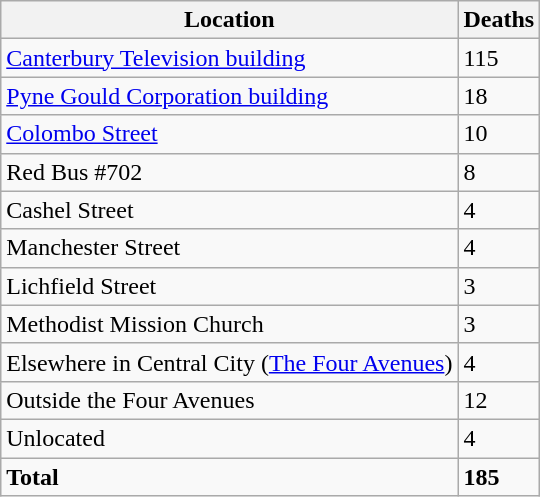<table class="wikitable">
<tr>
<th>Location</th>
<th>Deaths</th>
</tr>
<tr>
<td><a href='#'>Canterbury Television building</a></td>
<td>115</td>
</tr>
<tr>
<td><a href='#'>Pyne Gould Corporation building</a></td>
<td>18</td>
</tr>
<tr>
<td><a href='#'>Colombo Street</a></td>
<td>10</td>
</tr>
<tr>
<td>Red Bus #702</td>
<td>8</td>
</tr>
<tr>
<td>Cashel Street</td>
<td>4</td>
</tr>
<tr>
<td>Manchester Street</td>
<td>4</td>
</tr>
<tr>
<td>Lichfield Street</td>
<td>3</td>
</tr>
<tr>
<td>Methodist Mission Church</td>
<td>3</td>
</tr>
<tr>
<td>Elsewhere in Central City (<a href='#'>The Four Avenues</a>)</td>
<td>4</td>
</tr>
<tr>
<td>Outside the Four Avenues</td>
<td>12</td>
</tr>
<tr>
<td>Unlocated</td>
<td>4</td>
</tr>
<tr>
<td><strong>Total</strong></td>
<td><strong>185</strong></td>
</tr>
</table>
